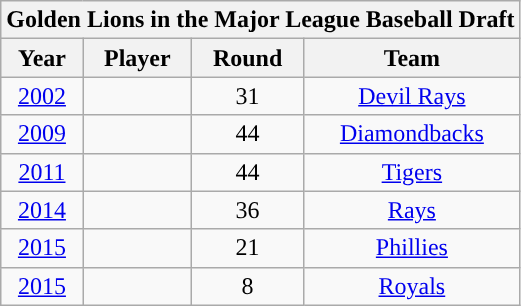<table class="wikitable sortable collapsible collapsed" style="text-align:center">
<tr>
<th colspan=4>Golden Lions in the Major League Baseball Draft</th>
</tr>
<tr>
<th>Year</th>
<th>Player</th>
<th>Round</th>
<th>Team</th>
</tr>
<tr>
<td><a href='#'>2002</a></td>
<td></td>
<td>31</td>
<td><a href='#'>Devil Rays</a></td>
</tr>
<tr>
<td><a href='#'>2009</a></td>
<td></td>
<td>44</td>
<td><a href='#'>Diamondbacks</a></td>
</tr>
<tr>
<td><a href='#'>2011</a></td>
<td></td>
<td>44</td>
<td><a href='#'>Tigers</a></td>
</tr>
<tr>
<td><a href='#'>2014</a></td>
<td></td>
<td>36</td>
<td><a href='#'>Rays</a></td>
</tr>
<tr>
<td><a href='#'>2015</a></td>
<td></td>
<td>21</td>
<td><a href='#'>Phillies</a></td>
</tr>
<tr>
<td><a href='#'>2015</a></td>
<td></td>
<td>8</td>
<td><a href='#'>Royals</a></td>
</tr>
</table>
